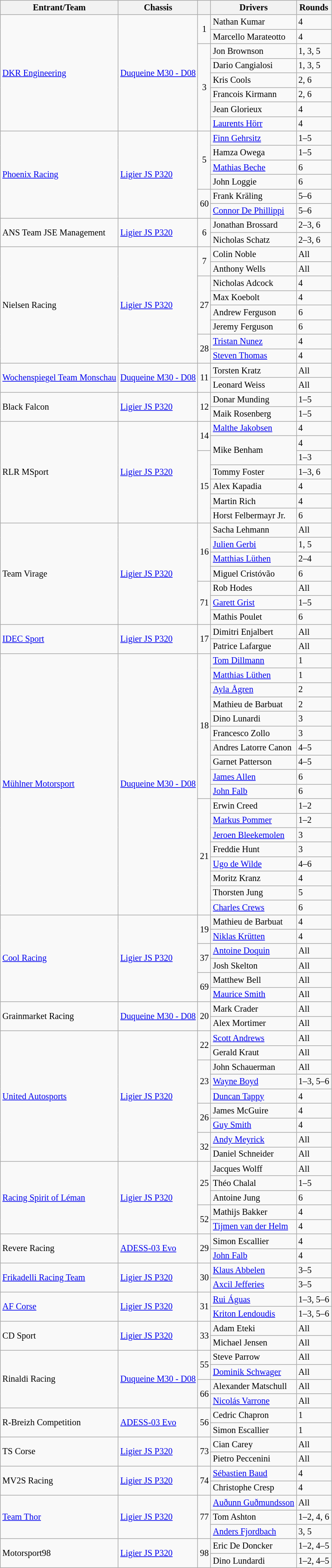<table class="wikitable" style="font-size: 85%;">
<tr>
<th>Entrant/Team</th>
<th>Chassis</th>
<th></th>
<th>Drivers</th>
<th>Rounds</th>
</tr>
<tr>
<td rowspan="8"> <a href='#'>DKR Engineering</a></td>
<td rowspan="8"><a href='#'>Duqueine M30 - D08</a></td>
<td rowspan="2" align="center">1</td>
<td> Nathan Kumar</td>
<td>4</td>
</tr>
<tr>
<td> Marcello Marateotto</td>
<td>4</td>
</tr>
<tr>
<td rowspan="6" align="center">3</td>
<td> Jon Brownson</td>
<td>1, 3, 5</td>
</tr>
<tr>
<td> Dario Cangialosi</td>
<td>1, 3, 5</td>
</tr>
<tr>
<td> Kris Cools</td>
<td>2, 6</td>
</tr>
<tr>
<td> Francois Kirmann</td>
<td>2, 6</td>
</tr>
<tr>
<td> Jean Glorieux</td>
<td>4</td>
</tr>
<tr>
<td> <a href='#'>Laurents Hörr</a></td>
<td>4</td>
</tr>
<tr>
<td rowspan="6"> <a href='#'>Phoenix Racing</a></td>
<td rowspan="6"><a href='#'>Ligier JS P320</a></td>
<td rowspan="4" align="center">5</td>
<td> <a href='#'>Finn Gehrsitz</a></td>
<td>1–5</td>
</tr>
<tr>
<td> Hamza Owega</td>
<td>1–5</td>
</tr>
<tr>
<td> <a href='#'>Mathias Beche</a></td>
<td>6</td>
</tr>
<tr>
<td> John Loggie</td>
<td>6</td>
</tr>
<tr>
<td rowspan="2" align="center">60</td>
<td> Frank Kräling</td>
<td>5–6</td>
</tr>
<tr>
<td> <a href='#'>Connor De Phillippi</a></td>
<td>5–6</td>
</tr>
<tr>
<td rowspan="2"> ANS Team JSE Management</td>
<td rowspan="2"><a href='#'>Ligier JS P320</a></td>
<td rowspan="2" align="center">6</td>
<td> Jonathan Brossard</td>
<td>2–3, 6</td>
</tr>
<tr>
<td> Nicholas Schatz</td>
<td>2–3, 6</td>
</tr>
<tr>
<td rowspan="8"> Nielsen Racing</td>
<td rowspan="8"><a href='#'>Ligier JS P320</a></td>
<td rowspan="2" align="center">7</td>
<td> Colin Noble</td>
<td>All</td>
</tr>
<tr>
<td> Anthony Wells</td>
<td>All</td>
</tr>
<tr>
<td rowspan="4" align="center">27</td>
<td> Nicholas Adcock</td>
<td>4</td>
</tr>
<tr>
<td> Max Koebolt</td>
<td>4</td>
</tr>
<tr>
<td> Andrew Ferguson</td>
<td>6</td>
</tr>
<tr>
<td> Jeremy Ferguson</td>
<td>6</td>
</tr>
<tr>
<td rowspan="2" align="center">28</td>
<td> <a href='#'>Tristan Nunez</a></td>
<td>4</td>
</tr>
<tr>
<td> <a href='#'>Steven Thomas</a></td>
<td>4</td>
</tr>
<tr>
<td rowspan="2"> <a href='#'>Wochenspiegel Team Monschau</a></td>
<td rowspan="2"><a href='#'>Duqueine M30 - D08</a></td>
<td rowspan="2" align="center">11</td>
<td> Torsten Kratz</td>
<td>All</td>
</tr>
<tr>
<td> Leonard Weiss</td>
<td>All</td>
</tr>
<tr>
<td rowspan="2"> Black Falcon</td>
<td rowspan="2"><a href='#'>Ligier JS P320</a></td>
<td rowspan="2" align="center">12</td>
<td> Donar Munding</td>
<td>1–5</td>
</tr>
<tr>
<td> Maik Rosenberg</td>
<td>1–5</td>
</tr>
<tr>
<td rowspan="7"> RLR MSport</td>
<td rowspan="7"><a href='#'>Ligier JS P320</a></td>
<td rowspan="2" align="center">14</td>
<td> <a href='#'>Malthe Jakobsen</a></td>
<td>4</td>
</tr>
<tr>
<td rowspan="2"> Mike Benham</td>
<td>4</td>
</tr>
<tr>
<td rowspan="5" align="center">15</td>
<td>1–3</td>
</tr>
<tr>
<td> Tommy Foster</td>
<td>1–3, 6</td>
</tr>
<tr>
<td> Alex Kapadia</td>
<td>4</td>
</tr>
<tr>
<td> Martin Rich</td>
<td>4</td>
</tr>
<tr>
<td> Horst Felbermayr Jr.</td>
<td>6</td>
</tr>
<tr>
<td rowspan="7"> Team Virage</td>
<td rowspan="7"><a href='#'>Ligier JS P320</a></td>
<td rowspan="4" align="center">16</td>
<td> Sacha Lehmann</td>
<td>All</td>
</tr>
<tr>
<td> <a href='#'>Julien Gerbi</a></td>
<td>1, 5</td>
</tr>
<tr>
<td> <a href='#'>Matthias Lüthen</a></td>
<td>2–4</td>
</tr>
<tr>
<td> Miguel Cristóvão</td>
<td>6</td>
</tr>
<tr>
<td rowspan="3" align="center">71</td>
<td> Rob Hodes</td>
<td>All</td>
</tr>
<tr>
<td> <a href='#'>Garett Grist</a></td>
<td>1–5</td>
</tr>
<tr>
<td> Mathis Poulet</td>
<td>6</td>
</tr>
<tr>
<td rowspan="2"> <a href='#'>IDEC Sport</a></td>
<td rowspan="2"><a href='#'>Ligier JS P320</a></td>
<td rowspan="2" align="center">17</td>
<td> Dimitri Enjalbert</td>
<td>All</td>
</tr>
<tr>
<td> Patrice Lafargue</td>
<td>All</td>
</tr>
<tr>
<td rowspan="18"> <a href='#'>Mühlner Motorsport</a></td>
<td rowspan="18"><a href='#'>Duqueine M30 - D08</a></td>
<td rowspan="10" align="center">18</td>
<td> <a href='#'>Tom Dillmann</a></td>
<td>1</td>
</tr>
<tr>
<td> <a href='#'>Matthias Lüthen</a></td>
<td>1</td>
</tr>
<tr>
<td> <a href='#'>Ayla Ågren</a></td>
<td>2</td>
</tr>
<tr>
<td> Mathieu de Barbuat</td>
<td>2</td>
</tr>
<tr>
<td> Dino Lunardi</td>
<td>3</td>
</tr>
<tr>
<td> Francesco Zollo</td>
<td>3</td>
</tr>
<tr>
<td> Andres Latorre Canon</td>
<td>4–5</td>
</tr>
<tr>
<td> Garnet Patterson</td>
<td>4–5</td>
</tr>
<tr>
<td> <a href='#'>James Allen</a></td>
<td>6</td>
</tr>
<tr>
<td> <a href='#'>John Falb</a></td>
<td>6</td>
</tr>
<tr>
<td rowspan="8" align="center">21</td>
<td> Erwin Creed</td>
<td>1–2</td>
</tr>
<tr>
<td> <a href='#'>Markus Pommer</a></td>
<td>1–2</td>
</tr>
<tr>
<td> <a href='#'>Jeroen Bleekemolen</a></td>
<td>3</td>
</tr>
<tr>
<td> Freddie Hunt</td>
<td>3</td>
</tr>
<tr>
<td> <a href='#'>Ugo de Wilde</a></td>
<td>4–6</td>
</tr>
<tr>
<td> Moritz Kranz</td>
<td>4</td>
</tr>
<tr>
<td> Thorsten Jung</td>
<td>5</td>
</tr>
<tr>
<td> <a href='#'>Charles Crews</a></td>
<td>6</td>
</tr>
<tr>
<td rowspan="6"> <a href='#'>Cool Racing</a></td>
<td rowspan="6"><a href='#'>Ligier JS P320</a></td>
<td rowspan="2" align="center">19</td>
<td> Mathieu de Barbuat</td>
<td>4</td>
</tr>
<tr>
<td> <a href='#'>Niklas Krütten</a></td>
<td>4</td>
</tr>
<tr>
<td rowspan="2" align="center">37</td>
<td> <a href='#'>Antoine Doquin</a></td>
<td>All</td>
</tr>
<tr>
<td> Josh Skelton</td>
<td>All</td>
</tr>
<tr>
<td rowspan="2" align="center">69</td>
<td> Matthew Bell</td>
<td>All</td>
</tr>
<tr>
<td> <a href='#'>Maurice Smith</a></td>
<td>All</td>
</tr>
<tr>
<td rowspan="2"> Grainmarket Racing</td>
<td rowspan="2"><a href='#'>Duqueine M30 - D08</a></td>
<td rowspan="2" align="center">20</td>
<td> Mark Crader</td>
<td>All</td>
</tr>
<tr>
<td> Alex Mortimer</td>
<td>All</td>
</tr>
<tr>
<td rowspan="9"> <a href='#'>United Autosports</a></td>
<td rowspan="9"><a href='#'>Ligier JS P320</a></td>
<td rowspan="2" align="center">22</td>
<td> <a href='#'>Scott Andrews</a></td>
<td>All</td>
</tr>
<tr>
<td> Gerald Kraut</td>
<td>All</td>
</tr>
<tr>
<td rowspan="3" align="center">23</td>
<td> John Schauerman</td>
<td>All</td>
</tr>
<tr>
<td> <a href='#'>Wayne Boyd</a></td>
<td>1–3, 5–6</td>
</tr>
<tr>
<td> <a href='#'>Duncan Tappy</a></td>
<td>4</td>
</tr>
<tr>
<td rowspan="2" align="center">26</td>
<td> James McGuire</td>
<td>4</td>
</tr>
<tr>
<td> <a href='#'>Guy Smith</a></td>
<td>4</td>
</tr>
<tr>
<td rowspan="2" align="center">32</td>
<td> <a href='#'>Andy Meyrick</a></td>
<td>All</td>
</tr>
<tr>
<td> Daniel Schneider</td>
<td>All</td>
</tr>
<tr>
<td rowspan="5"> <a href='#'>Racing Spirit of Léman</a></td>
<td rowspan="5"><a href='#'>Ligier JS P320</a></td>
<td rowspan="3" align="center">25</td>
<td> Jacques Wolff</td>
<td>All</td>
</tr>
<tr>
<td> Théo Chalal</td>
<td>1–5</td>
</tr>
<tr>
<td> Antoine Jung</td>
<td>6</td>
</tr>
<tr>
<td rowspan="2" align="center">52</td>
<td> Mathijs Bakker</td>
<td>4</td>
</tr>
<tr>
<td> <a href='#'>Tijmen van der Helm</a></td>
<td>4</td>
</tr>
<tr>
<td rowspan="2"> Revere Racing</td>
<td rowspan="2"><a href='#'>ADESS-03 Evo</a></td>
<td rowspan="2" align="center">29</td>
<td> Simon Escallier</td>
<td>4</td>
</tr>
<tr>
<td> <a href='#'>John Falb</a></td>
<td>4</td>
</tr>
<tr>
<td rowspan="2"> <a href='#'>Frikadelli Racing Team</a></td>
<td rowspan="2"><a href='#'>Ligier JS P320</a></td>
<td rowspan="2" align="center">30</td>
<td> <a href='#'>Klaus Abbelen</a></td>
<td>3–5</td>
</tr>
<tr>
<td> <a href='#'>Axcil Jefferies</a></td>
<td>3–5</td>
</tr>
<tr>
<td rowspan="2"> <a href='#'>AF Corse</a></td>
<td rowspan="2"><a href='#'>Ligier JS P320</a></td>
<td rowspan="2" align="center">31</td>
<td> <a href='#'>Rui Águas</a></td>
<td>1–3, 5–6</td>
</tr>
<tr>
<td> <a href='#'>Kriton Lendoudis</a></td>
<td>1–3, 5–6</td>
</tr>
<tr>
<td rowspan="2"> CD Sport</td>
<td rowspan="2"><a href='#'>Ligier JS P320</a></td>
<td rowspan="2" align="center">33</td>
<td> Adam Eteki</td>
<td>All</td>
</tr>
<tr>
<td> Michael Jensen</td>
<td>All</td>
</tr>
<tr>
<td rowspan="4"> Rinaldi Racing</td>
<td rowspan="4"><a href='#'>Duqueine M30 - D08</a></td>
<td rowspan="2" align="center">55</td>
<td> Steve Parrow</td>
<td>All</td>
</tr>
<tr>
<td> <a href='#'>Dominik Schwager</a></td>
<td>All</td>
</tr>
<tr>
<td rowspan="2" align="center">66</td>
<td> Alexander Matschull</td>
<td>All</td>
</tr>
<tr>
<td> <a href='#'>Nicolás Varrone</a></td>
<td>All</td>
</tr>
<tr>
<td rowspan="2"> R-Breizh Competition</td>
<td rowspan="2"><a href='#'>ADESS-03 Evo</a></td>
<td rowspan="2" align="center">56</td>
<td> Cedric Chapron</td>
<td>1</td>
</tr>
<tr>
<td> Simon Escallier</td>
<td>1</td>
</tr>
<tr>
<td rowspan="2"> TS Corse</td>
<td rowspan="2"><a href='#'>Ligier JS P320</a></td>
<td rowspan="2" align="center">73</td>
<td> Cian Carey</td>
<td>All</td>
</tr>
<tr>
<td> Pietro Peccenini</td>
<td>All</td>
</tr>
<tr>
<td rowspan="2"> MV2S Racing</td>
<td rowspan="2"><a href='#'>Ligier JS P320</a></td>
<td rowspan="2" align="center">74</td>
<td> <a href='#'>Sébastien Baud</a></td>
<td>4</td>
</tr>
<tr>
<td> Christophe Cresp</td>
<td>4</td>
</tr>
<tr>
<td rowspan="3"> <a href='#'>Team Thor</a></td>
<td rowspan="3"><a href='#'>Ligier JS P320</a></td>
<td rowspan="3" align="center">77</td>
<td> <a href='#'>Auðunn Guðmundsson</a></td>
<td>All</td>
</tr>
<tr>
<td> Tom Ashton</td>
<td>1–2, 4, 6</td>
</tr>
<tr>
<td> <a href='#'>Anders Fjordbach</a></td>
<td>3, 5</td>
</tr>
<tr>
<td rowspan="2"> Motorsport98</td>
<td rowspan="2"><a href='#'>Ligier JS P320</a></td>
<td rowspan="2" align="center">98</td>
<td> Eric De Doncker</td>
<td>1–2, 4–5</td>
</tr>
<tr>
<td> Dino Lundardi</td>
<td>1–2, 4–5</td>
</tr>
</table>
